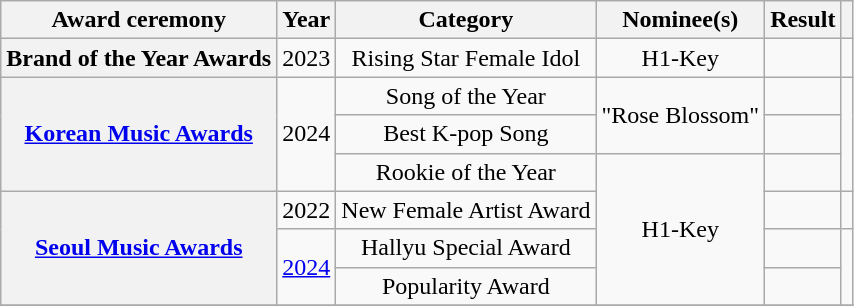<table class="wikitable sortable plainrowheaders" style="text-align:center;">
<tr>
<th scope="col">Award ceremony</th>
<th scope="col">Year</th>
<th scope="col">Category</th>
<th scope="col">Nominee(s)</th>
<th scope="col">Result</th>
<th scope="col" class="unsortable"></th>
</tr>
<tr>
<th scope="row">Brand of the Year Awards</th>
<td>2023</td>
<td>Rising Star Female Idol</td>
<td style="text-align:center">H1-Key</td>
<td></td>
<td style="text-align:center"></td>
</tr>
<tr>
<th scope="row" rowspan="3"><a href='#'>Korean Music Awards</a></th>
<td rowspan="3">2024</td>
<td>Song of the Year</td>
<td rowspan="2">"Rose Blossom"</td>
<td></td>
<td rowspan="3"></td>
</tr>
<tr>
<td>Best K-pop Song</td>
<td></td>
</tr>
<tr>
<td>Rookie of the Year</td>
<td style="text-align:center" rowspan="4">H1-Key</td>
<td></td>
</tr>
<tr>
<th scope="row" rowspan="3"><a href='#'>Seoul Music Awards</a></th>
<td>2022</td>
<td>New Female Artist Award</td>
<td></td>
<td></td>
</tr>
<tr>
<td rowspan="2"><a href='#'>2024</a></td>
<td>Hallyu Special Award</td>
<td></td>
<td rowspan="2"></td>
</tr>
<tr>
<td>Popularity Award</td>
<td></td>
</tr>
<tr>
</tr>
</table>
